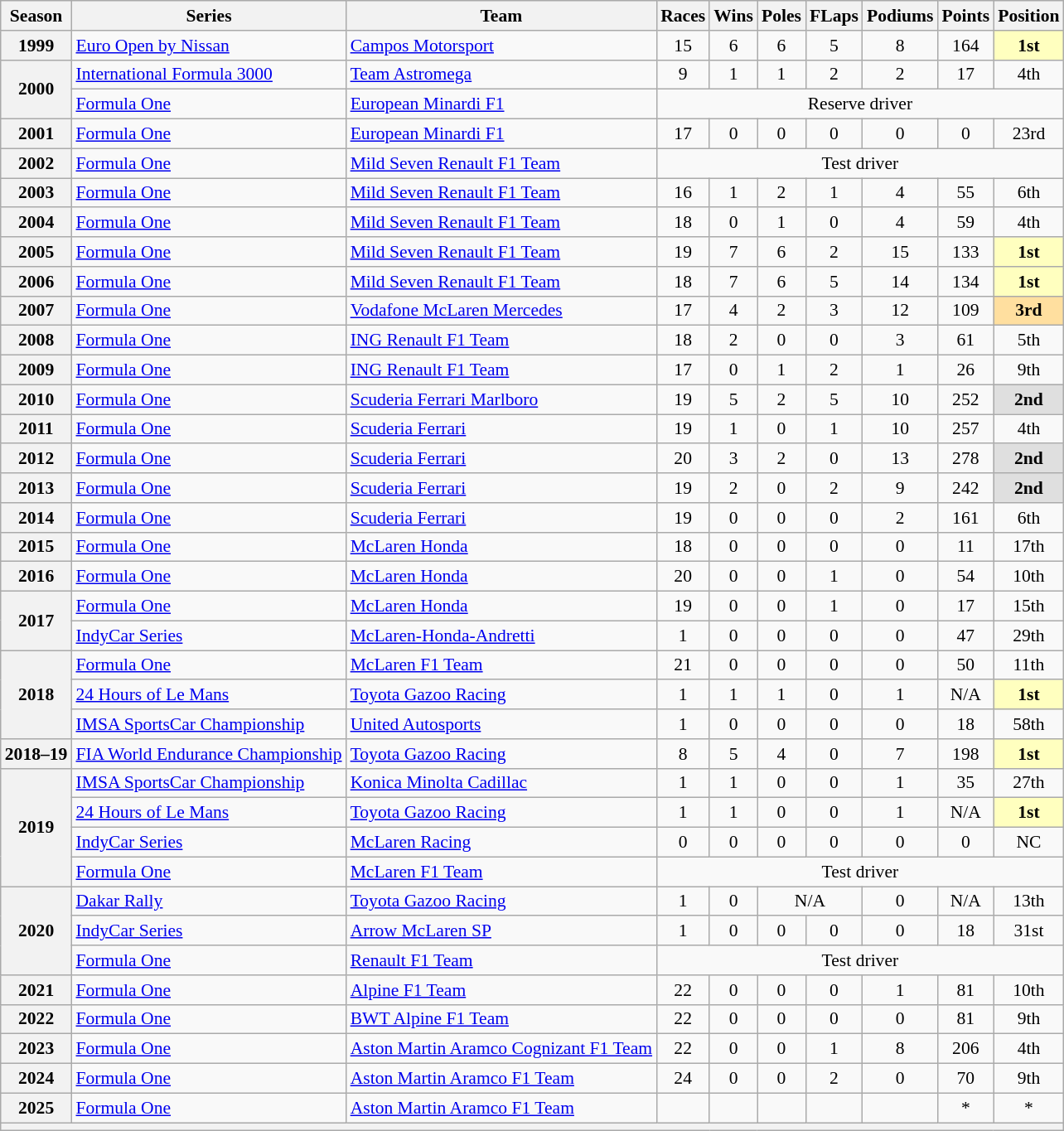<table class="wikitable" style="font-size: 90%; text-align:center">
<tr>
<th scope="col">Season</th>
<th scope="col">Series</th>
<th scope="col">Team</th>
<th scope="col">Races</th>
<th scope="col">Wins</th>
<th scope="col">Poles</th>
<th scope="col">FLaps</th>
<th scope="col">Podiums</th>
<th scope="col">Points</th>
<th scope="col">Position</th>
</tr>
<tr>
<th scope="row">1999</th>
<td align=left><a href='#'>Euro Open by Nissan</a></td>
<td align=left><a href='#'>Campos Motorsport</a></td>
<td>15</td>
<td>6</td>
<td>6</td>
<td>5</td>
<td>8</td>
<td>164</td>
<td style="background:#FFFFBF"><strong>1st</strong></td>
</tr>
<tr>
<th rowspan="2">2000</th>
<td align=left><a href='#'>International Formula 3000</a></td>
<td align=left><a href='#'>Team Astromega</a></td>
<td>9</td>
<td>1</td>
<td>1</td>
<td>2</td>
<td>2</td>
<td>17</td>
<td>4th</td>
</tr>
<tr>
<td align=left><a href='#'>Formula One</a></td>
<td align=left><a href='#'>European Minardi F1</a></td>
<td colspan="7">Reserve driver</td>
</tr>
<tr>
<th scope="row">2001</th>
<td align=left><a href='#'>Formula One</a></td>
<td align=left><a href='#'>European Minardi F1</a></td>
<td>17</td>
<td>0</td>
<td>0</td>
<td>0</td>
<td>0</td>
<td>0</td>
<td>23rd</td>
</tr>
<tr>
<th scope="row">2002</th>
<td align=left><a href='#'>Formula One</a></td>
<td align=left><a href='#'>Mild Seven Renault F1 Team</a></td>
<td colspan=7>Test driver</td>
</tr>
<tr>
<th scope="row">2003</th>
<td align=left><a href='#'>Formula One</a></td>
<td align=left><a href='#'>Mild Seven Renault F1 Team</a></td>
<td>16</td>
<td>1</td>
<td>2</td>
<td>1</td>
<td>4</td>
<td>55</td>
<td>6th</td>
</tr>
<tr>
<th scope="row">2004</th>
<td align=left><a href='#'>Formula One</a></td>
<td align=left><a href='#'>Mild Seven Renault F1 Team</a></td>
<td>18</td>
<td>0</td>
<td>1</td>
<td>0</td>
<td>4</td>
<td>59</td>
<td>4th</td>
</tr>
<tr>
<th scope="row">2005</th>
<td align=left><a href='#'>Formula One</a></td>
<td align=left><a href='#'>Mild Seven Renault F1 Team</a></td>
<td>19</td>
<td>7</td>
<td>6</td>
<td>2</td>
<td>15</td>
<td>133</td>
<td style="background:#FFFFBF"><strong>1st</strong></td>
</tr>
<tr>
<th scope="row">2006</th>
<td align=left><a href='#'>Formula One</a></td>
<td align=left><a href='#'>Mild Seven Renault F1 Team</a></td>
<td>18</td>
<td>7</td>
<td>6</td>
<td>5</td>
<td>14</td>
<td>134</td>
<td style="background:#FFFFBF"><strong>1st</strong></td>
</tr>
<tr>
<th scope="row">2007</th>
<td align=left><a href='#'>Formula One</a></td>
<td align=left><a href='#'>Vodafone McLaren Mercedes</a></td>
<td>17</td>
<td>4</td>
<td>2</td>
<td>3</td>
<td>12</td>
<td>109</td>
<td style="background:#FFDF9F"><strong>3rd</strong></td>
</tr>
<tr>
<th scope="row">2008</th>
<td align=left><a href='#'>Formula One</a></td>
<td align=left><a href='#'>ING Renault F1 Team</a></td>
<td>18</td>
<td>2</td>
<td>0</td>
<td>0</td>
<td>3</td>
<td>61</td>
<td>5th</td>
</tr>
<tr>
<th scope="row">2009</th>
<td align=left><a href='#'>Formula One</a></td>
<td align=left><a href='#'>ING Renault F1 Team</a></td>
<td>17</td>
<td>0</td>
<td>1</td>
<td>2</td>
<td>1</td>
<td>26</td>
<td>9th</td>
</tr>
<tr>
<th scope="row">2010</th>
<td align=left><a href='#'>Formula One</a></td>
<td align=left><a href='#'>Scuderia Ferrari Marlboro</a></td>
<td>19</td>
<td>5</td>
<td>2</td>
<td>5</td>
<td>10</td>
<td>252</td>
<td style="background:#DFDFDF"><strong>2nd</strong></td>
</tr>
<tr>
<th scope="row">2011</th>
<td align=left><a href='#'>Formula One</a></td>
<td align=left><a href='#'>Scuderia Ferrari</a></td>
<td>19</td>
<td>1</td>
<td>0</td>
<td>1</td>
<td>10</td>
<td>257</td>
<td>4th</td>
</tr>
<tr>
<th scope="row">2012</th>
<td align=left><a href='#'>Formula One</a></td>
<td align=left><a href='#'>Scuderia Ferrari</a></td>
<td>20</td>
<td>3</td>
<td>2</td>
<td>0</td>
<td>13</td>
<td>278</td>
<td style="background:#DFDFDF"><strong>2nd</strong></td>
</tr>
<tr>
<th scope="row">2013</th>
<td align=left><a href='#'>Formula One</a></td>
<td align=left><a href='#'>Scuderia Ferrari</a></td>
<td>19</td>
<td>2</td>
<td>0</td>
<td>2</td>
<td>9</td>
<td>242</td>
<td style="background:#DFDFDF"><strong>2nd</strong></td>
</tr>
<tr>
<th scope="row">2014</th>
<td align=left><a href='#'>Formula One</a></td>
<td align=left><a href='#'>Scuderia Ferrari</a></td>
<td>19</td>
<td>0</td>
<td>0</td>
<td>0</td>
<td>2</td>
<td>161</td>
<td>6th</td>
</tr>
<tr>
<th scope="row">2015</th>
<td align=left><a href='#'>Formula One</a></td>
<td align=left><a href='#'>McLaren Honda</a></td>
<td>18</td>
<td>0</td>
<td>0</td>
<td>0</td>
<td>0</td>
<td>11</td>
<td>17th</td>
</tr>
<tr>
<th scope="row">2016</th>
<td align=left><a href='#'>Formula One</a></td>
<td align=left><a href='#'>McLaren Honda</a></td>
<td>20</td>
<td>0</td>
<td>0</td>
<td>1</td>
<td>0</td>
<td>54</td>
<td>10th</td>
</tr>
<tr>
<th rowspan=2>2017</th>
<td align=left><a href='#'>Formula One</a></td>
<td align=left><a href='#'>McLaren Honda</a></td>
<td>19</td>
<td>0</td>
<td>0</td>
<td>1</td>
<td>0</td>
<td>17</td>
<td>15th</td>
</tr>
<tr>
<td align=left><a href='#'>IndyCar Series</a></td>
<td align=left><a href='#'>McLaren-Honda-Andretti</a></td>
<td>1</td>
<td>0</td>
<td>0</td>
<td>0</td>
<td>0</td>
<td>47</td>
<td>29th</td>
</tr>
<tr>
<th rowspan=3>2018</th>
<td align=left><a href='#'>Formula One</a></td>
<td align=left><a href='#'>McLaren F1 Team</a></td>
<td>21</td>
<td>0</td>
<td>0</td>
<td>0</td>
<td>0</td>
<td>50</td>
<td>11th</td>
</tr>
<tr>
<td align=left><a href='#'>24 Hours of Le Mans</a></td>
<td align=left><a href='#'>Toyota Gazoo Racing</a></td>
<td>1</td>
<td>1</td>
<td>1</td>
<td>0</td>
<td>1</td>
<td>N/A</td>
<td style="background:#FFFFBF"><strong>1st</strong></td>
</tr>
<tr>
<td align=left><a href='#'>IMSA SportsCar Championship</a></td>
<td align=left><a href='#'>United Autosports</a></td>
<td>1</td>
<td>0</td>
<td>0</td>
<td>0</td>
<td>0</td>
<td>18</td>
<td>58th</td>
</tr>
<tr>
<th scope="row">2018–19</th>
<td align=left><a href='#'>FIA World Endurance Championship</a></td>
<td align=left><a href='#'>Toyota Gazoo Racing</a></td>
<td>8</td>
<td>5</td>
<td>4</td>
<td>0</td>
<td>7</td>
<td>198</td>
<td style="background:#FFFFBF"><strong>1st</strong></td>
</tr>
<tr>
<th rowspan=4>2019</th>
<td align=left><a href='#'>IMSA SportsCar Championship</a></td>
<td align=left><a href='#'>Konica Minolta Cadillac</a></td>
<td>1</td>
<td>1</td>
<td>0</td>
<td>0</td>
<td>1</td>
<td>35</td>
<td>27th</td>
</tr>
<tr>
<td align=left><a href='#'>24 Hours of Le Mans</a></td>
<td align=left><a href='#'>Toyota Gazoo Racing</a></td>
<td>1</td>
<td>1</td>
<td>0</td>
<td>0</td>
<td>1</td>
<td>N/A</td>
<td style="background:#FFFFBF"><strong>1st</strong></td>
</tr>
<tr>
<td align=left><a href='#'>IndyCar Series</a></td>
<td align=left><a href='#'>McLaren Racing</a></td>
<td>0</td>
<td>0</td>
<td>0</td>
<td>0</td>
<td>0</td>
<td>0</td>
<td>NC</td>
</tr>
<tr>
<td align=left><a href='#'>Formula One</a></td>
<td align=left><a href='#'>McLaren F1 Team</a></td>
<td colspan="7">Test driver</td>
</tr>
<tr>
<th rowspan=3>2020</th>
<td align=left><a href='#'>Dakar Rally</a></td>
<td align=left><a href='#'>Toyota Gazoo Racing</a></td>
<td>1</td>
<td>0</td>
<td colspan="2">N/A</td>
<td>0</td>
<td>N/A</td>
<td>13th</td>
</tr>
<tr>
<td align=left><a href='#'>IndyCar Series</a></td>
<td align=left><a href='#'>Arrow McLaren SP</a></td>
<td>1</td>
<td>0</td>
<td>0</td>
<td>0</td>
<td>0</td>
<td>18</td>
<td>31st</td>
</tr>
<tr>
<td align=left><a href='#'>Formula One</a></td>
<td align=left><a href='#'>Renault F1 Team</a></td>
<td colspan="7">Test driver</td>
</tr>
<tr>
<th scope="row">2021</th>
<td align=left><a href='#'>Formula One</a></td>
<td align=left><a href='#'>Alpine F1 Team</a></td>
<td>22</td>
<td>0</td>
<td>0</td>
<td>0</td>
<td>1</td>
<td>81</td>
<td>10th</td>
</tr>
<tr>
<th>2022</th>
<td align=left><a href='#'>Formula One</a></td>
<td align=left><a href='#'>BWT Alpine F1 Team</a></td>
<td>22</td>
<td>0</td>
<td>0</td>
<td>0</td>
<td>0</td>
<td>81</td>
<td>9th</td>
</tr>
<tr>
<th>2023</th>
<td align=left><a href='#'>Formula One</a></td>
<td align=left><a href='#'>Aston Martin Aramco Cognizant F1 Team</a></td>
<td>22</td>
<td>0</td>
<td>0</td>
<td>1</td>
<td>8</td>
<td>206</td>
<td>4th</td>
</tr>
<tr>
<th>2024</th>
<td align=left><a href='#'>Formula One</a></td>
<td align=left><a href='#'>Aston Martin Aramco F1 Team</a></td>
<td>24</td>
<td>0</td>
<td>0</td>
<td>2</td>
<td>0</td>
<td>70</td>
<td>9th</td>
</tr>
<tr>
<th>2025</th>
<td align=left><a href='#'>Formula One</a></td>
<td align=left><a href='#'>Aston Martin Aramco F1 Team</a></td>
<td></td>
<td></td>
<td></td>
<td></td>
<td></td>
<td>*</td>
<td>*</td>
</tr>
<tr>
<th colspan="10"></th>
</tr>
</table>
